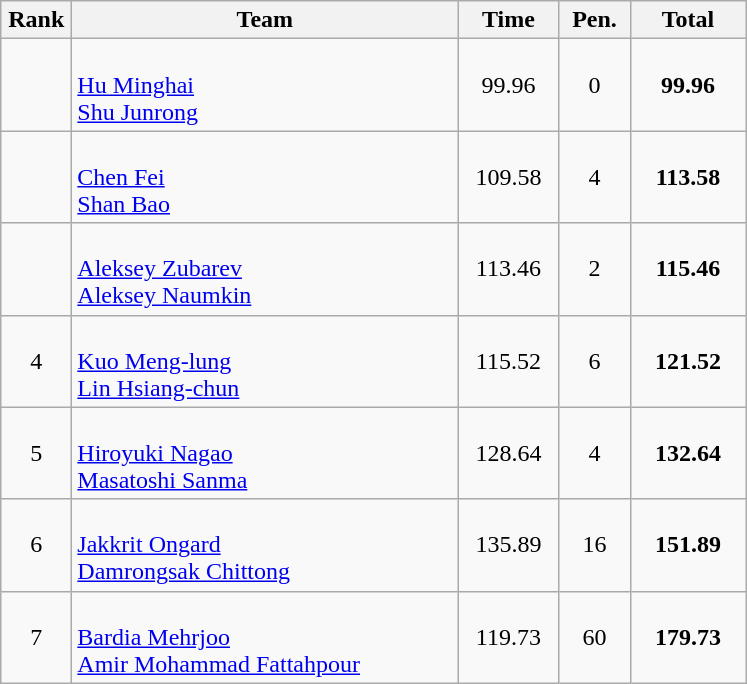<table class=wikitable style="text-align:center">
<tr>
<th width=40>Rank</th>
<th width=250>Team</th>
<th width=60>Time</th>
<th width=40>Pen.</th>
<th width=70>Total</th>
</tr>
<tr>
<td></td>
<td align=left><br><a href='#'>Hu Minghai</a><br><a href='#'>Shu Junrong</a></td>
<td>99.96</td>
<td>0</td>
<td><strong>99.96</strong></td>
</tr>
<tr>
<td></td>
<td align=left><br><a href='#'>Chen Fei</a><br><a href='#'>Shan Bao</a></td>
<td>109.58</td>
<td>4</td>
<td><strong>113.58</strong></td>
</tr>
<tr>
<td></td>
<td align=left><br><a href='#'>Aleksey Zubarev</a><br><a href='#'>Aleksey Naumkin</a></td>
<td>113.46</td>
<td>2</td>
<td><strong>115.46</strong></td>
</tr>
<tr>
<td>4</td>
<td align=left><br><a href='#'>Kuo Meng-lung</a><br><a href='#'>Lin Hsiang-chun</a></td>
<td>115.52</td>
<td>6</td>
<td><strong>121.52</strong></td>
</tr>
<tr>
<td>5</td>
<td align=left><br><a href='#'>Hiroyuki Nagao</a><br><a href='#'>Masatoshi Sanma</a></td>
<td>128.64</td>
<td>4</td>
<td><strong>132.64</strong></td>
</tr>
<tr>
<td>6</td>
<td align=left><br><a href='#'>Jakkrit Ongard</a><br><a href='#'>Damrongsak Chittong</a></td>
<td>135.89</td>
<td>16</td>
<td><strong>151.89</strong></td>
</tr>
<tr>
<td>7</td>
<td align=left><br><a href='#'>Bardia Mehrjoo</a><br><a href='#'>Amir Mohammad Fattahpour</a></td>
<td>119.73</td>
<td>60</td>
<td><strong>179.73</strong></td>
</tr>
</table>
